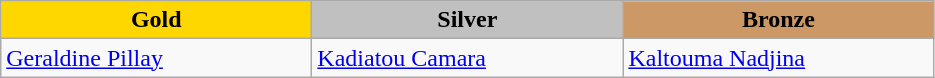<table class="wikitable" style="text-align:left">
<tr align="center">
<td width=200 bgcolor=gold><strong>Gold</strong></td>
<td width=200 bgcolor=silver><strong>Silver</strong></td>
<td width=200 bgcolor=CC9966><strong>Bronze</strong></td>
</tr>
<tr>
<td><a href='#'>Geraldine Pillay</a><br><em></em></td>
<td><a href='#'>Kadiatou Camara</a><br><em></em></td>
<td><a href='#'>Kaltouma Nadjina</a><br><em></em></td>
</tr>
</table>
